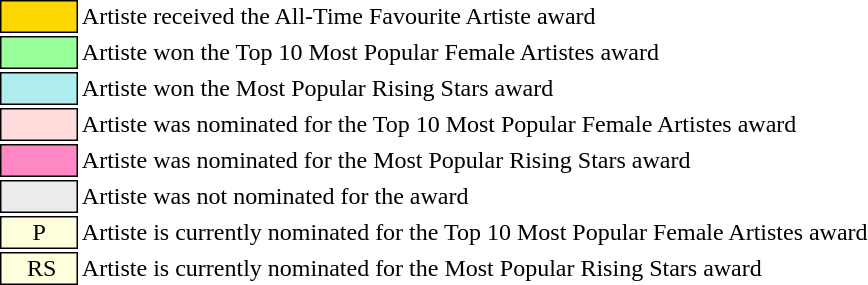<table class="toccolours" white-space: nowrap; ">
<tr>
<td style="background:gold; border:1px solid black;">         </td>
<td>Artiste received the All-Time Favourite Artiste award</td>
</tr>
<tr>
<td style="background:#99FF99; border:1px solid black;">         </td>
<td>Artiste won the Top 10 Most Popular Female Artistes award</td>
</tr>
<tr>
<td style="background:#afeeee; border:1px solid black;">         </td>
<td>Artiste won the Most Popular Rising Stars award</td>
</tr>
<tr>
<td style="background:#FDD; border:1px solid black;">         </td>
<td>Artiste was nominated for the Top 10 Most Popular Female Artistes award</td>
</tr>
<tr>
<td style="background:#FF87C3; border:1px solid black;">         </td>
<td>Artiste was nominated for the Most Popular Rising Stars award</td>
</tr>
<tr>
<td style="background:#ececec; border:1px solid black;">         </td>
<td>Artiste was not nominated for the award</td>
</tr>
<tr>
<td style="text-align:center; background:#FFD; border:1px solid black;">    P    </td>
<td>Artiste is currently nominated for the Top 10 Most Popular Female Artistes award</td>
</tr>
<tr>
<td style="text-align:center; background:#FFD; border:1px solid black;">    RS   </td>
<td>Artiste is currently nominated for the Most Popular Rising Stars award</td>
</tr>
</table>
